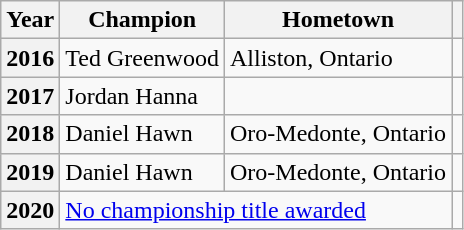<table class="wikitable">
<tr>
<th>Year</th>
<th>Champion</th>
<th>Hometown</th>
<th></th>
</tr>
<tr>
<th>2016</th>
<td> Ted Greenwood</td>
<td>Alliston, Ontario</td>
<td></td>
</tr>
<tr>
<th>2017</th>
<td> Jordan Hanna</td>
<td></td>
<td></td>
</tr>
<tr>
<th>2018</th>
<td> Daniel Hawn</td>
<td>Oro-Medonte, Ontario</td>
<td></td>
</tr>
<tr>
<th>2019</th>
<td> Daniel Hawn</td>
<td>Oro-Medonte, Ontario</td>
<td></td>
</tr>
<tr>
<th>2020</th>
<td colspan=2><a href='#'>No championship title awarded</a></td>
<td></td>
</tr>
</table>
